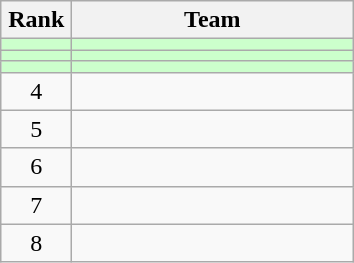<table class="wikitable" style="text-align: center;">
<tr>
<th width=40>Rank</th>
<th width=180>Team</th>
</tr>
<tr bgcolor=#CCFFCC>
<td></td>
<td style="text-align:left;"></td>
</tr>
<tr bgcolor=#CCFFCC>
<td></td>
<td style="text-align:left;"></td>
</tr>
<tr bgcolor=#CCFFCC>
<td></td>
<td style="text-align:left;"></td>
</tr>
<tr align=center>
<td>4</td>
<td style="text-align:left;"></td>
</tr>
<tr align=center>
<td>5</td>
<td style="text-align:left;"></td>
</tr>
<tr align=center>
<td>6</td>
<td style="text-align:left;"></td>
</tr>
<tr align=center>
<td>7</td>
<td style="text-align:left;"></td>
</tr>
<tr align=center>
<td>8</td>
<td style="text-align:left;"></td>
</tr>
</table>
